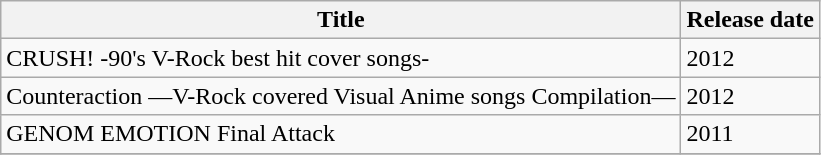<table class="wikitable">
<tr>
<th>Title</th>
<th>Release date</th>
</tr>
<tr>
<td>CRUSH! -90's V-Rock best hit cover songs-</td>
<td>2012</td>
</tr>
<tr>
<td>Counteraction ―V-Rock covered Visual Anime songs Compilation―</td>
<td>2012</td>
</tr>
<tr>
<td>GENOM EMOTION Final Attack</td>
<td>2011</td>
</tr>
<tr>
</tr>
</table>
